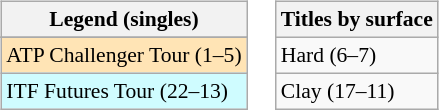<table>
<tr valign=top>
<td><br><table class=wikitable style=font-size:90%>
<tr>
<th>Legend (singles)</th>
</tr>
<tr bgcolor=e5d1cb>
</tr>
<tr bgcolor=moccasin>
<td>ATP Challenger Tour (1–5)</td>
</tr>
<tr bgcolor=cffcff>
<td>ITF Futures Tour (22–13)</td>
</tr>
</table>
</td>
<td><br><table class=wikitable style=font-size:90%>
<tr>
<th>Titles by surface</th>
</tr>
<tr>
<td>Hard (6–7)</td>
</tr>
<tr>
<td>Clay (17–11)</td>
</tr>
</table>
</td>
</tr>
</table>
